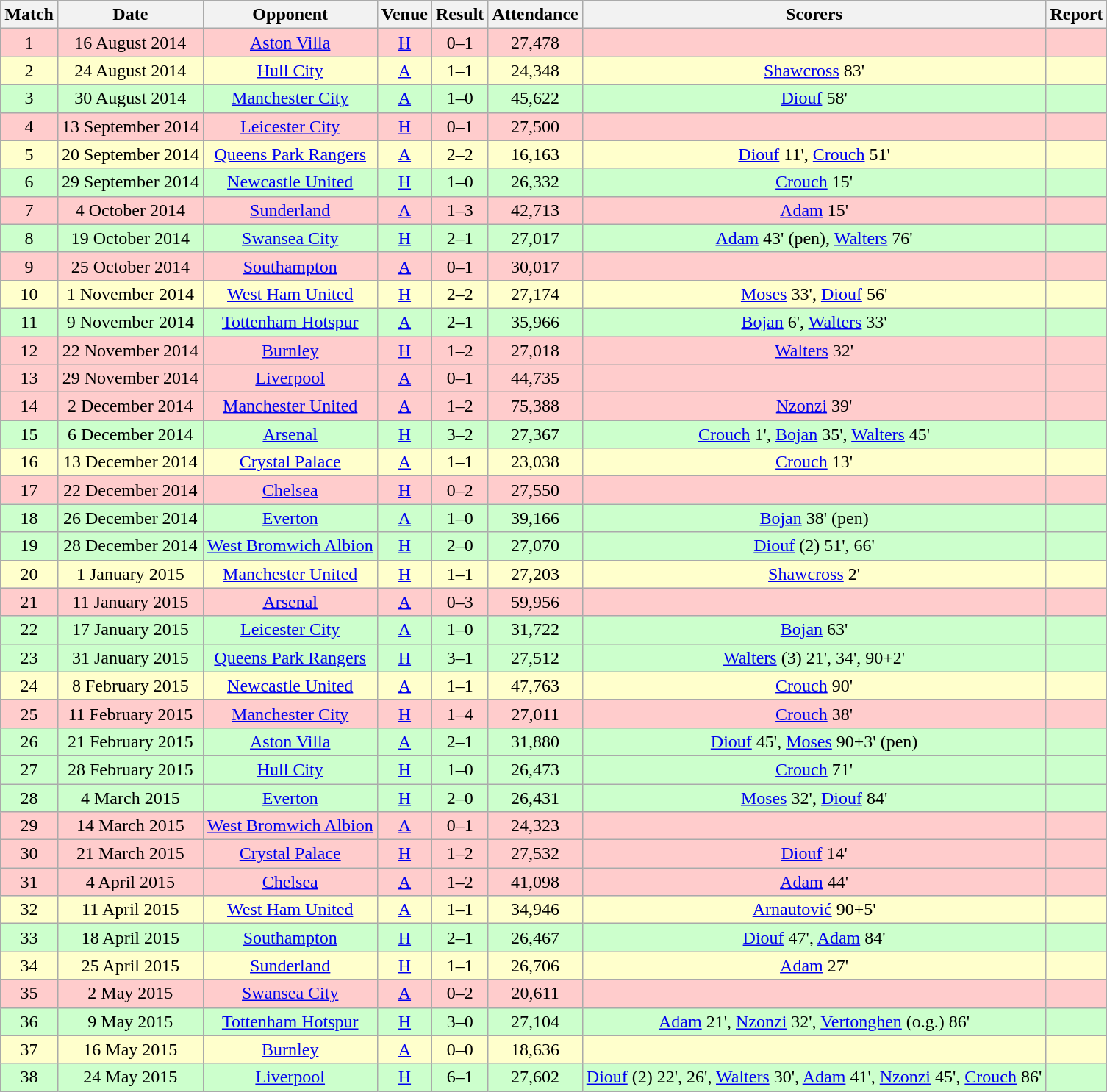<table class="wikitable" style="font-size:100%; text-align:center">
<tr>
<th>Match</th>
<th>Date</th>
<th>Opponent</th>
<th>Venue</th>
<th>Result</th>
<th>Attendance</th>
<th>Scorers</th>
<th>Report</th>
</tr>
<tr style="background: #FFCCCC;">
<td>1</td>
<td>16 August 2014</td>
<td><a href='#'>Aston Villa</a></td>
<td><a href='#'>H</a></td>
<td>0–1</td>
<td>27,478</td>
<td></td>
<td></td>
</tr>
<tr style="background: #FFFFCC;">
<td>2</td>
<td>24 August 2014</td>
<td><a href='#'>Hull City</a></td>
<td><a href='#'>A</a></td>
<td>1–1</td>
<td>24,348</td>
<td><a href='#'>Shawcross</a> 83'</td>
<td></td>
</tr>
<tr style="background: #CCFFCC;">
<td>3</td>
<td>30 August 2014</td>
<td><a href='#'>Manchester City</a></td>
<td><a href='#'>A</a></td>
<td>1–0</td>
<td>45,622</td>
<td><a href='#'>Diouf</a> 58'</td>
<td></td>
</tr>
<tr style="background: #FFCCCC;">
<td>4</td>
<td>13 September 2014</td>
<td><a href='#'>Leicester City</a></td>
<td><a href='#'>H</a></td>
<td>0–1</td>
<td>27,500</td>
<td></td>
<td></td>
</tr>
<tr style="background: #FFFFCC;">
<td>5</td>
<td>20 September 2014</td>
<td><a href='#'>Queens Park Rangers</a></td>
<td><a href='#'>A</a></td>
<td>2–2</td>
<td>16,163</td>
<td><a href='#'>Diouf</a> 11', <a href='#'>Crouch</a> 51'</td>
<td></td>
</tr>
<tr style="background: #CCFFCC;">
<td>6</td>
<td>29 September 2014</td>
<td><a href='#'>Newcastle United</a></td>
<td><a href='#'>H</a></td>
<td>1–0</td>
<td>26,332</td>
<td><a href='#'>Crouch</a> 15'</td>
<td></td>
</tr>
<tr style="background: #FFCCCC;">
<td>7</td>
<td>4 October 2014</td>
<td><a href='#'>Sunderland</a></td>
<td><a href='#'>A</a></td>
<td>1–3</td>
<td>42,713</td>
<td><a href='#'>Adam</a> 15'</td>
<td></td>
</tr>
<tr style="background: #CCFFCC;">
<td>8</td>
<td>19 October 2014</td>
<td><a href='#'>Swansea City</a></td>
<td><a href='#'>H</a></td>
<td>2–1</td>
<td>27,017</td>
<td><a href='#'>Adam</a> 43' (pen), <a href='#'>Walters</a> 76'</td>
<td></td>
</tr>
<tr style="background: #FFCCCC;">
<td>9</td>
<td>25 October 2014</td>
<td><a href='#'>Southampton</a></td>
<td><a href='#'>A</a></td>
<td>0–1</td>
<td>30,017</td>
<td></td>
<td></td>
</tr>
<tr style="background: #FFFFCC;">
<td>10</td>
<td>1 November 2014</td>
<td><a href='#'>West Ham United</a></td>
<td><a href='#'>H</a></td>
<td>2–2</td>
<td>27,174</td>
<td><a href='#'>Moses</a> 33', <a href='#'>Diouf</a> 56'</td>
<td></td>
</tr>
<tr style="background: #CCFFCC;">
<td>11</td>
<td>9 November 2014</td>
<td><a href='#'>Tottenham Hotspur</a></td>
<td><a href='#'>A</a></td>
<td>2–1</td>
<td>35,966</td>
<td><a href='#'>Bojan</a> 6', <a href='#'>Walters</a> 33'</td>
<td></td>
</tr>
<tr style="background: #FFCCCC;">
<td>12</td>
<td>22 November 2014</td>
<td><a href='#'>Burnley</a></td>
<td><a href='#'>H</a></td>
<td>1–2</td>
<td>27,018</td>
<td><a href='#'>Walters</a> 32'</td>
<td></td>
</tr>
<tr style="background: #FFCCCC;">
<td>13</td>
<td>29 November 2014</td>
<td><a href='#'>Liverpool</a></td>
<td><a href='#'>A</a></td>
<td>0–1</td>
<td>44,735</td>
<td></td>
<td></td>
</tr>
<tr style="background: #FFCCCC;">
<td>14</td>
<td>2 December 2014</td>
<td><a href='#'>Manchester United</a></td>
<td><a href='#'>A</a></td>
<td>1–2</td>
<td>75,388</td>
<td><a href='#'>Nzonzi</a> 39'</td>
<td></td>
</tr>
<tr style="background: #CCFFCC;">
<td>15</td>
<td>6 December 2014</td>
<td><a href='#'>Arsenal</a></td>
<td><a href='#'>H</a></td>
<td>3–2</td>
<td>27,367</td>
<td><a href='#'>Crouch</a> 1', <a href='#'>Bojan</a> 35', <a href='#'>Walters</a> 45'</td>
<td></td>
</tr>
<tr style="background: #FFFFCC;">
<td>16</td>
<td>13 December 2014</td>
<td><a href='#'>Crystal Palace</a></td>
<td><a href='#'>A</a></td>
<td>1–1</td>
<td>23,038</td>
<td><a href='#'>Crouch</a> 13'</td>
<td></td>
</tr>
<tr style="background: #FFCCCC;">
<td>17</td>
<td>22 December 2014</td>
<td><a href='#'>Chelsea</a></td>
<td><a href='#'>H</a></td>
<td>0–2</td>
<td>27,550</td>
<td></td>
<td></td>
</tr>
<tr style="background: #CCFFCC;">
<td>18</td>
<td>26 December 2014</td>
<td><a href='#'>Everton</a></td>
<td><a href='#'>A</a></td>
<td>1–0</td>
<td>39,166</td>
<td><a href='#'>Bojan</a> 38' (pen)</td>
<td></td>
</tr>
<tr style="background: #CCFFCC;">
<td>19</td>
<td>28 December 2014</td>
<td><a href='#'>West Bromwich Albion</a></td>
<td><a href='#'>H</a></td>
<td>2–0</td>
<td>27,070</td>
<td><a href='#'>Diouf</a> (2) 51', 66'</td>
<td></td>
</tr>
<tr style="background: #FFFFCC;">
<td>20</td>
<td>1 January 2015</td>
<td><a href='#'>Manchester United</a></td>
<td><a href='#'>H</a></td>
<td>1–1</td>
<td>27,203</td>
<td><a href='#'>Shawcross</a> 2'</td>
<td></td>
</tr>
<tr style="background: #FFCCCC;">
<td>21</td>
<td>11 January 2015</td>
<td><a href='#'>Arsenal</a></td>
<td><a href='#'>A</a></td>
<td>0–3</td>
<td>59,956</td>
<td></td>
<td></td>
</tr>
<tr style="background: #CCFFCC;">
<td>22</td>
<td>17 January 2015</td>
<td><a href='#'>Leicester City</a></td>
<td><a href='#'>A</a></td>
<td>1–0</td>
<td>31,722</td>
<td><a href='#'>Bojan</a> 63'</td>
<td></td>
</tr>
<tr style="background: #CCFFCC;">
<td>23</td>
<td>31 January 2015</td>
<td><a href='#'>Queens Park Rangers</a></td>
<td><a href='#'>H</a></td>
<td>3–1</td>
<td>27,512</td>
<td><a href='#'>Walters</a> (3) 21', 34', 90+2'</td>
<td></td>
</tr>
<tr style="background: #FFFFCC;">
<td>24</td>
<td>8 February 2015</td>
<td><a href='#'>Newcastle United</a></td>
<td><a href='#'>A</a></td>
<td>1–1</td>
<td>47,763</td>
<td><a href='#'>Crouch</a> 90'</td>
<td></td>
</tr>
<tr style="background: #FFCCCC;">
<td>25</td>
<td>11 February 2015</td>
<td><a href='#'>Manchester City</a></td>
<td><a href='#'>H</a></td>
<td>1–4</td>
<td>27,011</td>
<td><a href='#'>Crouch</a> 38'</td>
<td></td>
</tr>
<tr style="background: #CCFFCC;">
<td>26</td>
<td>21 February 2015</td>
<td><a href='#'>Aston Villa</a></td>
<td><a href='#'>A</a></td>
<td>2–1</td>
<td>31,880</td>
<td><a href='#'>Diouf</a> 45', <a href='#'>Moses</a> 90+3' (pen)</td>
<td></td>
</tr>
<tr style="background: #CCFFCC;">
<td>27</td>
<td>28 February 2015</td>
<td><a href='#'>Hull City</a></td>
<td><a href='#'>H</a></td>
<td>1–0</td>
<td>26,473</td>
<td><a href='#'>Crouch</a> 71'</td>
<td></td>
</tr>
<tr style="background: #CCFFCC;">
<td>28</td>
<td>4 March 2015</td>
<td><a href='#'>Everton</a></td>
<td><a href='#'>H</a></td>
<td>2–0</td>
<td>26,431</td>
<td><a href='#'>Moses</a> 32', <a href='#'>Diouf</a> 84'</td>
<td></td>
</tr>
<tr style="background: #FFCCCC;">
<td>29</td>
<td>14 March 2015</td>
<td><a href='#'>West Bromwich Albion</a></td>
<td><a href='#'>A</a></td>
<td>0–1</td>
<td>24,323</td>
<td></td>
<td></td>
</tr>
<tr style="background: #FFCCCC;">
<td>30</td>
<td>21 March 2015</td>
<td><a href='#'>Crystal Palace</a></td>
<td><a href='#'>H</a></td>
<td>1–2</td>
<td>27,532</td>
<td><a href='#'>Diouf</a> 14'</td>
<td></td>
</tr>
<tr style="background: #FFCCCC;">
<td>31</td>
<td>4 April 2015</td>
<td><a href='#'>Chelsea</a></td>
<td><a href='#'>A</a></td>
<td>1–2</td>
<td>41,098</td>
<td><a href='#'>Adam</a> 44'</td>
<td></td>
</tr>
<tr style="background: #FFFFCC;">
<td>32</td>
<td>11 April 2015</td>
<td><a href='#'>West Ham United</a></td>
<td><a href='#'>A</a></td>
<td>1–1</td>
<td>34,946</td>
<td><a href='#'>Arnautović</a> 90+5'</td>
<td></td>
</tr>
<tr style="background: #CCFFCC;">
<td>33</td>
<td>18 April 2015</td>
<td><a href='#'>Southampton</a></td>
<td><a href='#'>H</a></td>
<td>2–1</td>
<td>26,467</td>
<td><a href='#'>Diouf</a> 47', <a href='#'>Adam</a> 84'</td>
<td></td>
</tr>
<tr style="background: #FFFFCC;">
<td>34</td>
<td>25 April 2015</td>
<td><a href='#'>Sunderland</a></td>
<td><a href='#'>H</a></td>
<td>1–1</td>
<td>26,706</td>
<td><a href='#'>Adam</a> 27'</td>
<td></td>
</tr>
<tr style="background: #FFCCCC;">
<td>35</td>
<td>2 May 2015</td>
<td><a href='#'>Swansea City</a></td>
<td><a href='#'>A</a></td>
<td>0–2</td>
<td>20,611</td>
<td></td>
<td></td>
</tr>
<tr style="background: #CCFFCC;">
<td>36</td>
<td>9 May 2015</td>
<td><a href='#'>Tottenham Hotspur</a></td>
<td><a href='#'>H</a></td>
<td>3–0</td>
<td>27,104</td>
<td><a href='#'>Adam</a> 21', <a href='#'>Nzonzi</a> 32', <a href='#'>Vertonghen</a> (o.g.) 86'</td>
<td></td>
</tr>
<tr style="background: #FFFFCC;">
<td>37</td>
<td>16 May 2015</td>
<td><a href='#'>Burnley</a></td>
<td><a href='#'>A</a></td>
<td>0–0</td>
<td>18,636</td>
<td></td>
<td></td>
</tr>
<tr style="background: #CCFFCC;">
<td>38</td>
<td>24 May 2015</td>
<td><a href='#'>Liverpool</a></td>
<td><a href='#'>H</a></td>
<td>6–1</td>
<td>27,602</td>
<td><a href='#'>Diouf</a> (2) 22', 26', <a href='#'>Walters</a> 30', <a href='#'>Adam</a> 41', <a href='#'>Nzonzi</a> 45', <a href='#'>Crouch</a> 86'</td>
<td></td>
</tr>
</table>
